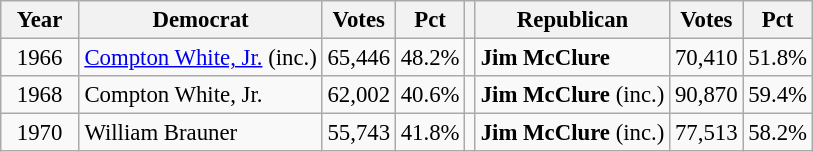<table class="wikitable" style="margin:0.5em ; font-size:95%">
<tr>
<th>Year</th>
<th>Democrat</th>
<th>Votes</th>
<th>Pct</th>
<th></th>
<th>Republican</th>
<th>Votes</th>
<th>Pct</th>
</tr>
<tr>
<td align=center>  1966  </td>
<td><a href='#'>Compton White, Jr.</a> (inc.)</td>
<td>65,446</td>
<td>48.2%</td>
<td></td>
<td><strong>Jim McClure</strong></td>
<td>70,410</td>
<td>51.8%</td>
</tr>
<tr>
<td align=center>1968</td>
<td>Compton White, Jr.</td>
<td>62,002</td>
<td>40.6%</td>
<td></td>
<td><strong>Jim McClure</strong> (inc.)</td>
<td>90,870</td>
<td>59.4%</td>
</tr>
<tr>
<td align=center>1970</td>
<td>William Brauner</td>
<td>55,743</td>
<td>41.8%</td>
<td></td>
<td><strong>Jim McClure</strong> (inc.)</td>
<td>77,513</td>
<td>58.2%</td>
</tr>
</table>
